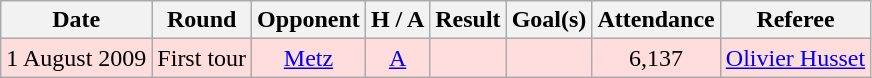<table class="wikitable" style="text-align:center">
<tr>
<th class="sortable">Date</th>
<th>Round</th>
<th>Opponent</th>
<th>H / A</th>
<th>Result</th>
<th>Goal(s)</th>
<th>Attendance</th>
<th>Referee</th>
</tr>
<tr style="background:#fdd;">
<td>1 August 2009</td>
<td>First tour</td>
<td><a href='#'>Metz</a></td>
<td><a href='#'>A</a></td>
<td></td>
<td></td>
<td>6,137</td>
<td><a href='#'>Olivier Husset</a></td>
</tr>
</table>
